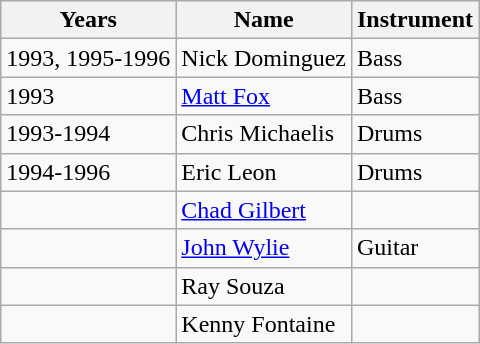<table class="wikitable sortable">
<tr>
<th>Years</th>
<th>Name</th>
<th>Instrument</th>
</tr>
<tr>
<td>1993, 1995-1996</td>
<td>Nick Dominguez</td>
<td>Bass</td>
</tr>
<tr>
<td>1993</td>
<td><a href='#'>Matt Fox</a></td>
<td>Bass</td>
</tr>
<tr>
<td>1993-1994</td>
<td>Chris Michaelis</td>
<td>Drums</td>
</tr>
<tr>
<td>1994-1996</td>
<td>Eric Leon</td>
<td>Drums</td>
</tr>
<tr>
<td></td>
<td><a href='#'>Chad Gilbert</a></td>
<td></td>
</tr>
<tr>
<td></td>
<td><a href='#'>John Wylie</a></td>
<td>Guitar</td>
</tr>
<tr>
<td></td>
<td>Ray Souza</td>
<td></td>
</tr>
<tr>
<td></td>
<td>Kenny Fontaine</td>
<td></td>
</tr>
</table>
